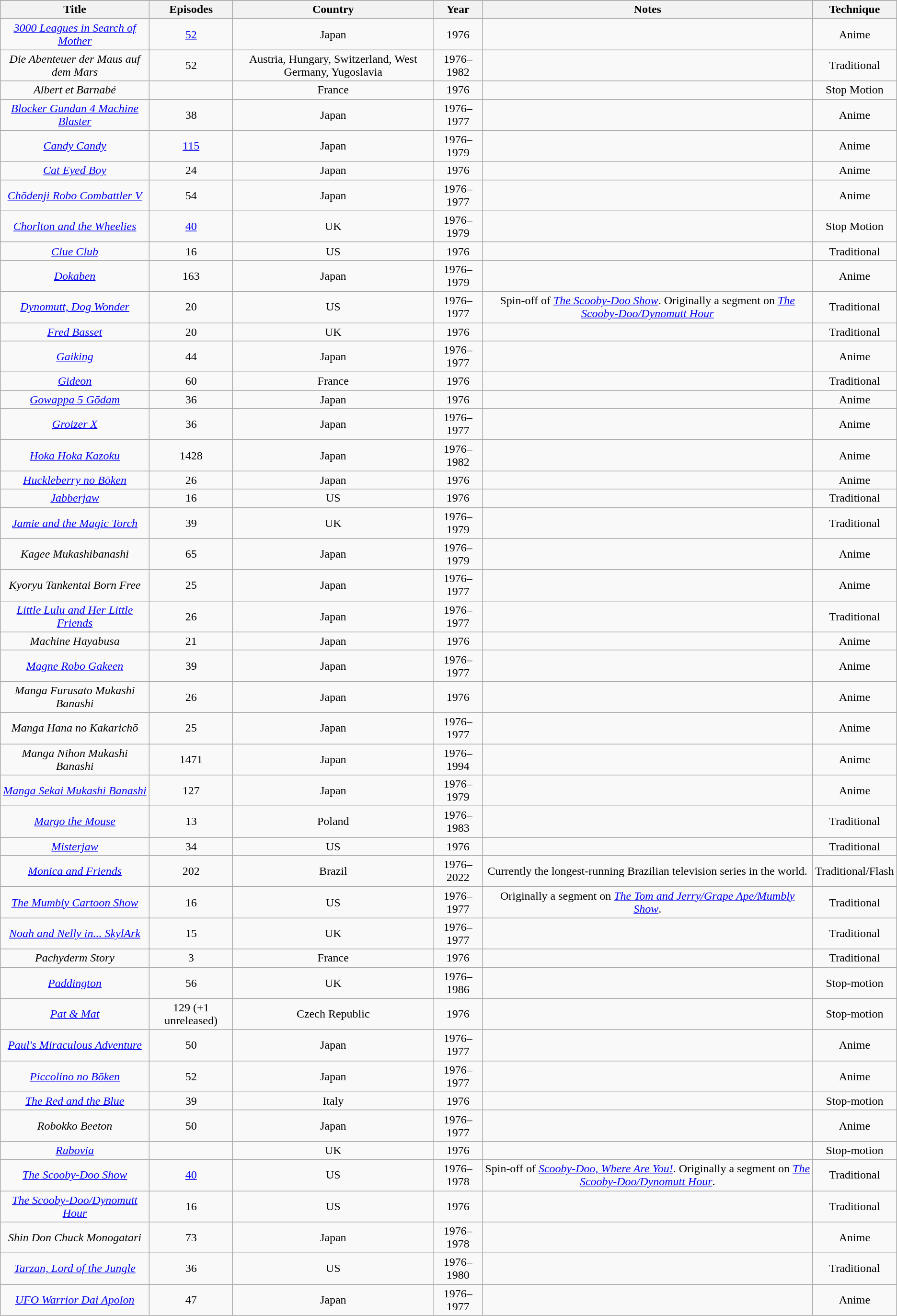<table class="wikitable sortable" style="text-align:center;">
<tr>
</tr>
<tr>
<th scope="col">Title</th>
<th scope="col">Episodes</th>
<th scope="col">Country</th>
<th scope="col">Year</th>
<th scope="col">Notes</th>
<th scope="col">Technique</th>
</tr>
<tr>
<td><em><a href='#'>3000 Leagues in Search of Mother</a></em></td>
<td><a href='#'>52</a></td>
<td>Japan</td>
<td>1976</td>
<td></td>
<td>Anime</td>
</tr>
<tr>
<td data-sort-value="Abenteuer der Maus auf dem Mars"><em>Die Abenteuer der Maus auf dem Mars</em></td>
<td>52</td>
<td>Austria, Hungary, Switzerland, West Germany, Yugoslavia</td>
<td>1976–1982</td>
<td></td>
<td>Traditional</td>
</tr>
<tr>
<td><em>Albert et Barnabé</em></td>
<td></td>
<td>France</td>
<td>1976</td>
<td></td>
<td>Stop Motion</td>
</tr>
<tr>
<td><em><a href='#'>Blocker Gundan 4 Machine Blaster</a></em></td>
<td>38</td>
<td>Japan</td>
<td>1976–1977</td>
<td></td>
<td>Anime</td>
</tr>
<tr>
<td><em><a href='#'>Candy Candy</a></em></td>
<td><a href='#'>115</a></td>
<td>Japan</td>
<td>1976–1979</td>
<td></td>
<td>Anime</td>
</tr>
<tr>
<td><em><a href='#'>Cat Eyed Boy</a></em></td>
<td>24</td>
<td>Japan</td>
<td>1976</td>
<td></td>
<td>Anime</td>
</tr>
<tr>
<td><em><a href='#'>Chōdenji Robo Combattler V</a></em></td>
<td>54</td>
<td>Japan</td>
<td>1976–1977</td>
<td></td>
<td>Anime</td>
</tr>
<tr>
<td><em><a href='#'>Chorlton and the Wheelies</a></em></td>
<td><a href='#'>40</a></td>
<td>UK</td>
<td>1976–1979</td>
<td></td>
<td>Stop Motion</td>
</tr>
<tr>
<td><em><a href='#'>Clue Club</a></em></td>
<td>16</td>
<td>US</td>
<td>1976</td>
<td></td>
<td>Traditional</td>
</tr>
<tr>
<td><em><a href='#'>Dokaben</a></em></td>
<td>163</td>
<td>Japan</td>
<td>1976–1979</td>
<td></td>
<td>Anime</td>
</tr>
<tr>
<td><em><a href='#'>Dynomutt, Dog Wonder</a></em></td>
<td>20</td>
<td>US</td>
<td>1976–1977</td>
<td>Spin-off of <em><a href='#'>The Scooby-Doo Show</a></em>. Originally a segment on <em><a href='#'>The Scooby-Doo/Dynomutt Hour</a></em></td>
<td>Traditional</td>
</tr>
<tr>
<td><em><a href='#'>Fred Basset</a></em></td>
<td>20</td>
<td>UK</td>
<td>1976</td>
<td></td>
<td>Traditional</td>
</tr>
<tr>
<td><em><a href='#'>Gaiking</a></em></td>
<td>44</td>
<td>Japan</td>
<td>1976–1977</td>
<td></td>
<td>Anime</td>
</tr>
<tr>
<td><em><a href='#'>Gideon</a></em></td>
<td>60</td>
<td>France</td>
<td>1976</td>
<td></td>
<td>Traditional</td>
</tr>
<tr>
<td><em><a href='#'>Gowappa 5 Gōdam</a></em></td>
<td>36</td>
<td>Japan</td>
<td>1976</td>
<td></td>
<td>Anime</td>
</tr>
<tr>
<td><em><a href='#'>Groizer X</a></em></td>
<td>36</td>
<td>Japan</td>
<td>1976–1977</td>
<td></td>
<td>Anime</td>
</tr>
<tr>
<td><em><a href='#'>Hoka Hoka Kazoku</a></em></td>
<td>1428</td>
<td>Japan</td>
<td>1976–1982</td>
<td></td>
<td>Anime</td>
</tr>
<tr>
<td><em><a href='#'>Huckleberry no Bōken</a></em></td>
<td>26</td>
<td>Japan</td>
<td>1976</td>
<td></td>
<td>Anime</td>
</tr>
<tr>
<td><em><a href='#'>Jabberjaw</a></em></td>
<td>16</td>
<td>US</td>
<td>1976</td>
<td></td>
<td>Traditional</td>
</tr>
<tr>
<td><em><a href='#'>Jamie and the Magic Torch</a></em></td>
<td>39</td>
<td>UK</td>
<td>1976–1979</td>
<td></td>
<td>Traditional</td>
</tr>
<tr>
<td><em>Kagee Mukashibanashi</em></td>
<td>65</td>
<td>Japan</td>
<td>1976–1979</td>
<td></td>
<td>Anime</td>
</tr>
<tr>
<td><em>Kyoryu Tankentai Born Free</em></td>
<td>25</td>
<td>Japan</td>
<td>1976–1977</td>
<td></td>
<td>Anime</td>
</tr>
<tr>
<td><em><a href='#'>Little Lulu and Her Little Friends</a></em></td>
<td>26</td>
<td>Japan</td>
<td>1976–1977</td>
<td></td>
<td>Traditional</td>
</tr>
<tr>
<td><em>Machine Hayabusa</em></td>
<td>21</td>
<td>Japan</td>
<td>1976</td>
<td></td>
<td>Anime</td>
</tr>
<tr>
<td><em><a href='#'>Magne Robo Gakeen</a></em></td>
<td>39</td>
<td>Japan</td>
<td>1976–1977</td>
<td></td>
<td>Anime</td>
</tr>
<tr>
<td><em>Manga Furusato Mukashi Banashi</em></td>
<td>26</td>
<td>Japan</td>
<td>1976</td>
<td></td>
<td>Anime</td>
</tr>
<tr>
<td><em>Manga Hana no Kakarichō</em></td>
<td>25</td>
<td>Japan</td>
<td>1976–1977</td>
<td></td>
<td>Anime</td>
</tr>
<tr>
<td><em>Manga Nihon Mukashi Banashi</em></td>
<td>1471</td>
<td>Japan</td>
<td>1976–1994</td>
<td></td>
<td>Anime</td>
</tr>
<tr>
<td><em><a href='#'>Manga Sekai Mukashi Banashi</a></em></td>
<td>127</td>
<td>Japan</td>
<td>1976–1979</td>
<td></td>
<td>Anime</td>
</tr>
<tr>
<td><em><a href='#'>Margo the Mouse</a></em></td>
<td>13</td>
<td>Poland</td>
<td>1976–1983</td>
<td></td>
<td>Traditional</td>
</tr>
<tr>
<td><em><a href='#'>Misterjaw</a></em></td>
<td>34</td>
<td>US</td>
<td>1976</td>
<td></td>
<td>Traditional</td>
</tr>
<tr>
<td><em><a href='#'>Monica and Friends</a></em></td>
<td>202</td>
<td>Brazil</td>
<td>1976–2022</td>
<td>Currently the longest-running Brazilian television series in the world.</td>
<td>Traditional/Flash</td>
</tr>
<tr>
<td data-sort-value="Mumbly Cartoon Show"><em><a href='#'>The Mumbly Cartoon Show</a></em></td>
<td>16</td>
<td>US</td>
<td>1976–1977</td>
<td>Originally a segment on <em><a href='#'>The Tom and Jerry/Grape Ape/Mumbly Show</a></em>.</td>
<td>Traditional</td>
</tr>
<tr>
<td><em><a href='#'>Noah and Nelly in... SkylArk</a></em></td>
<td>15</td>
<td>UK</td>
<td>1976–1977</td>
<td></td>
<td>Traditional</td>
</tr>
<tr>
<td><em>Pachyderm Story</em></td>
<td>3</td>
<td>France</td>
<td>1976</td>
<td></td>
<td>Traditional</td>
</tr>
<tr>
<td><em><a href='#'>Paddington</a></em></td>
<td>56</td>
<td>UK</td>
<td>1976–1986</td>
<td></td>
<td>Stop-motion</td>
</tr>
<tr>
<td><em><a href='#'>Pat & Mat</a></em></td>
<td>129 (+1 unreleased)</td>
<td>Czech Republic</td>
<td>1976</td>
<td></td>
<td>Stop-motion</td>
</tr>
<tr>
<td><em><a href='#'>Paul's Miraculous Adventure</a></em></td>
<td>50</td>
<td>Japan</td>
<td>1976–1977</td>
<td></td>
<td>Anime</td>
</tr>
<tr>
<td><em><a href='#'>Piccolino no Bōken</a></em></td>
<td>52</td>
<td>Japan</td>
<td>1976–1977</td>
<td></td>
<td>Anime</td>
</tr>
<tr>
<td data-sort-value="Red and the Blue"><em><a href='#'>The Red and the Blue</a></em></td>
<td>39</td>
<td>Italy</td>
<td>1976</td>
<td></td>
<td>Stop-motion</td>
</tr>
<tr>
<td><em>Robokko Beeton</em></td>
<td>50</td>
<td>Japan</td>
<td>1976–1977</td>
<td></td>
<td>Anime</td>
</tr>
<tr>
<td><em><a href='#'>Rubovia</a></em></td>
<td></td>
<td>UK</td>
<td>1976</td>
<td></td>
<td>Stop-motion</td>
</tr>
<tr>
<td data-sort-value="Scooby-Doo Show"><em><a href='#'>The Scooby-Doo Show</a></em></td>
<td><a href='#'>40</a></td>
<td>US</td>
<td>1976–1978</td>
<td>Spin-off of <em><a href='#'>Scooby-Doo, Where Are You!</a></em>. Originally a segment on <em><a href='#'>The Scooby-Doo/Dynomutt Hour</a></em>.</td>
<td>Traditional</td>
</tr>
<tr>
<td data-sort-value="Scooby-Doo/Dynomutt Hour"><em><a href='#'>The Scooby-Doo/Dynomutt Hour</a></em></td>
<td>16</td>
<td>US</td>
<td>1976</td>
<td></td>
<td>Traditional</td>
</tr>
<tr>
<td><em>Shin Don Chuck Monogatari</em></td>
<td>73</td>
<td>Japan</td>
<td>1976–1978</td>
<td></td>
<td>Anime</td>
</tr>
<tr>
<td><em><a href='#'>Tarzan, Lord of the Jungle</a></em></td>
<td>36</td>
<td>US</td>
<td>1976–1980</td>
<td></td>
<td>Traditional</td>
</tr>
<tr>
<td><em><a href='#'>UFO Warrior Dai Apolon</a></em></td>
<td>47</td>
<td>Japan</td>
<td>1976–1977</td>
<td></td>
<td>Anime</td>
</tr>
</table>
